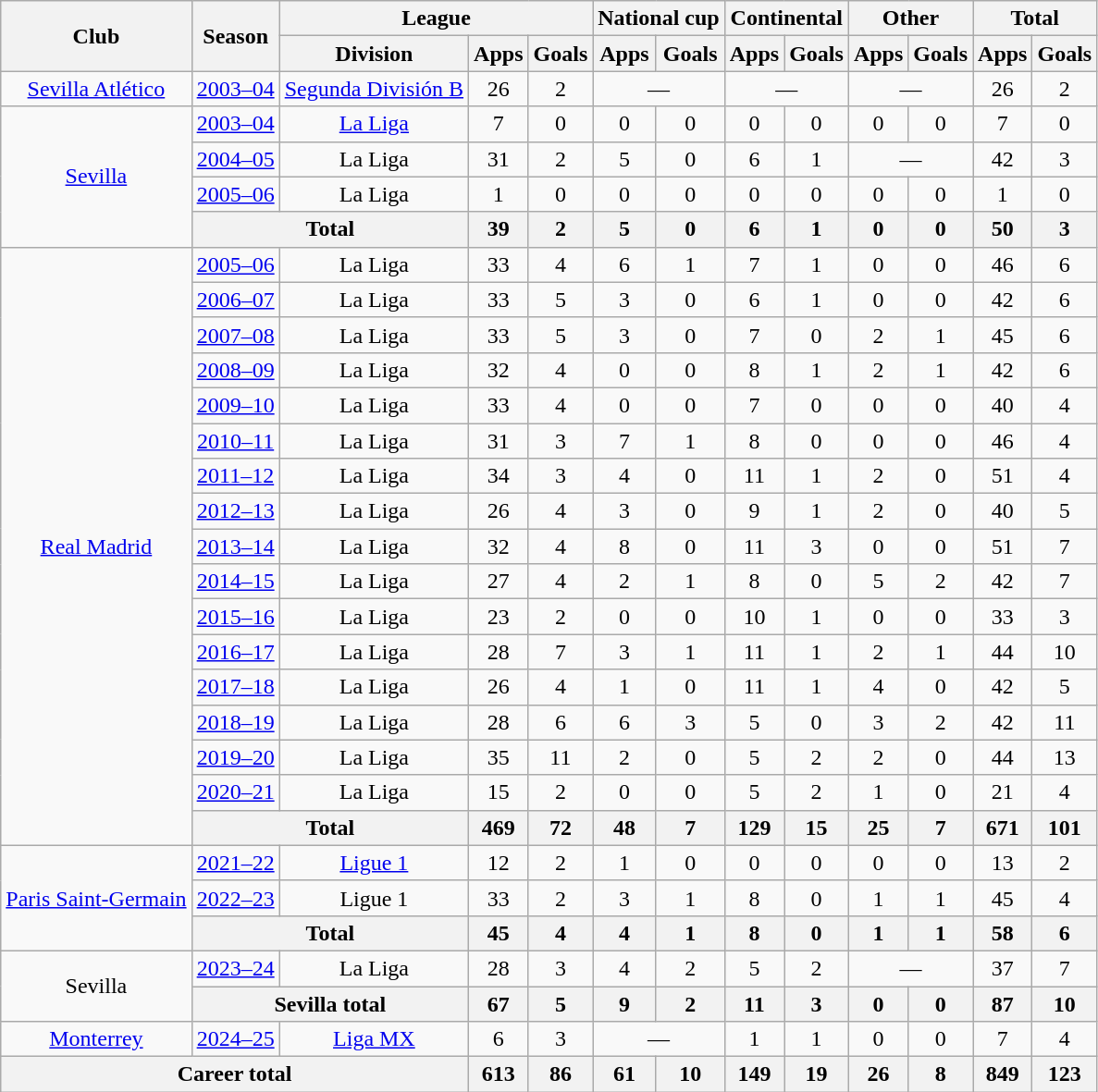<table class="wikitable" style="text-align: center;">
<tr>
<th rowspan="2">Club</th>
<th rowspan="2">Season</th>
<th colspan="3">League</th>
<th colspan="2">National cup</th>
<th colspan="2">Continental</th>
<th colspan="2">Other</th>
<th colspan="2">Total</th>
</tr>
<tr>
<th>Division</th>
<th>Apps</th>
<th>Goals</th>
<th>Apps</th>
<th>Goals</th>
<th>Apps</th>
<th>Goals</th>
<th>Apps</th>
<th>Goals</th>
<th>Apps</th>
<th>Goals</th>
</tr>
<tr>
<td><a href='#'>Sevilla Atlético</a></td>
<td><a href='#'>2003–04</a></td>
<td><a href='#'>Segunda División B</a></td>
<td>26</td>
<td>2</td>
<td colspan="2">—</td>
<td colspan="2">—</td>
<td colspan="2">—</td>
<td>26</td>
<td>2</td>
</tr>
<tr>
<td rowspan="4"><a href='#'>Sevilla</a></td>
<td><a href='#'>2003–04</a></td>
<td><a href='#'>La Liga</a></td>
<td>7</td>
<td>0</td>
<td>0</td>
<td>0</td>
<td>0</td>
<td>0</td>
<td>0</td>
<td>0</td>
<td>7</td>
<td>0</td>
</tr>
<tr>
<td><a href='#'>2004–05</a></td>
<td>La Liga</td>
<td>31</td>
<td>2</td>
<td>5</td>
<td>0</td>
<td>6</td>
<td>1</td>
<td colspan="2">—</td>
<td>42</td>
<td>3</td>
</tr>
<tr>
<td><a href='#'>2005–06</a></td>
<td>La Liga</td>
<td>1</td>
<td>0</td>
<td>0</td>
<td>0</td>
<td>0</td>
<td>0</td>
<td>0</td>
<td>0</td>
<td>1</td>
<td>0</td>
</tr>
<tr>
<th colspan="2">Total</th>
<th>39</th>
<th>2</th>
<th>5</th>
<th>0</th>
<th>6</th>
<th>1</th>
<th>0</th>
<th>0</th>
<th>50</th>
<th>3</th>
</tr>
<tr>
<td rowspan="17"><a href='#'>Real Madrid</a></td>
<td><a href='#'>2005–06</a></td>
<td>La Liga</td>
<td>33</td>
<td>4</td>
<td>6</td>
<td>1</td>
<td>7</td>
<td>1</td>
<td>0</td>
<td>0</td>
<td>46</td>
<td>6</td>
</tr>
<tr>
<td><a href='#'>2006–07</a></td>
<td>La Liga</td>
<td>33</td>
<td>5</td>
<td>3</td>
<td>0</td>
<td>6</td>
<td>1</td>
<td>0</td>
<td>0</td>
<td>42</td>
<td>6</td>
</tr>
<tr>
<td><a href='#'>2007–08</a></td>
<td>La Liga</td>
<td>33</td>
<td>5</td>
<td>3</td>
<td>0</td>
<td>7</td>
<td>0</td>
<td>2</td>
<td>1</td>
<td>45</td>
<td>6</td>
</tr>
<tr>
<td><a href='#'>2008–09</a></td>
<td>La Liga</td>
<td>32</td>
<td>4</td>
<td>0</td>
<td>0</td>
<td>8</td>
<td>1</td>
<td>2</td>
<td>1</td>
<td>42</td>
<td>6</td>
</tr>
<tr>
<td><a href='#'>2009–10</a></td>
<td>La Liga</td>
<td>33</td>
<td>4</td>
<td>0</td>
<td>0</td>
<td>7</td>
<td>0</td>
<td>0</td>
<td>0</td>
<td>40</td>
<td>4</td>
</tr>
<tr>
<td><a href='#'>2010–11</a></td>
<td>La Liga</td>
<td>31</td>
<td>3</td>
<td>7</td>
<td>1</td>
<td>8</td>
<td>0</td>
<td>0</td>
<td>0</td>
<td>46</td>
<td>4</td>
</tr>
<tr>
<td><a href='#'>2011–12</a></td>
<td>La Liga</td>
<td>34</td>
<td>3</td>
<td>4</td>
<td>0</td>
<td>11</td>
<td>1</td>
<td>2</td>
<td>0</td>
<td>51</td>
<td>4</td>
</tr>
<tr>
<td><a href='#'>2012–13</a></td>
<td>La Liga</td>
<td>26</td>
<td>4</td>
<td>3</td>
<td>0</td>
<td>9</td>
<td>1</td>
<td>2</td>
<td>0</td>
<td>40</td>
<td>5</td>
</tr>
<tr>
<td><a href='#'>2013–14</a></td>
<td>La Liga</td>
<td>32</td>
<td>4</td>
<td>8</td>
<td>0</td>
<td>11</td>
<td>3</td>
<td>0</td>
<td>0</td>
<td>51</td>
<td>7</td>
</tr>
<tr>
<td><a href='#'>2014–15</a></td>
<td>La Liga</td>
<td>27</td>
<td>4</td>
<td>2</td>
<td>1</td>
<td>8</td>
<td>0</td>
<td>5</td>
<td>2</td>
<td>42</td>
<td>7</td>
</tr>
<tr>
<td><a href='#'>2015–16</a></td>
<td>La Liga</td>
<td>23</td>
<td>2</td>
<td>0</td>
<td>0</td>
<td>10</td>
<td>1</td>
<td>0</td>
<td>0</td>
<td>33</td>
<td>3</td>
</tr>
<tr>
<td><a href='#'>2016–17</a></td>
<td>La Liga</td>
<td>28</td>
<td>7</td>
<td>3</td>
<td>1</td>
<td>11</td>
<td>1</td>
<td>2</td>
<td>1</td>
<td>44</td>
<td>10</td>
</tr>
<tr>
<td><a href='#'>2017–18</a></td>
<td>La Liga</td>
<td>26</td>
<td>4</td>
<td>1</td>
<td>0</td>
<td>11</td>
<td>1</td>
<td>4</td>
<td>0</td>
<td>42</td>
<td>5</td>
</tr>
<tr>
<td><a href='#'>2018–19</a></td>
<td>La Liga</td>
<td>28</td>
<td>6</td>
<td>6</td>
<td>3</td>
<td>5</td>
<td>0</td>
<td>3</td>
<td>2</td>
<td>42</td>
<td>11</td>
</tr>
<tr>
<td><a href='#'>2019–20</a></td>
<td>La Liga</td>
<td>35</td>
<td>11</td>
<td>2</td>
<td>0</td>
<td>5</td>
<td>2</td>
<td>2</td>
<td>0</td>
<td>44</td>
<td>13</td>
</tr>
<tr>
<td><a href='#'>2020–21</a></td>
<td>La Liga</td>
<td>15</td>
<td>2</td>
<td>0</td>
<td>0</td>
<td>5</td>
<td>2</td>
<td>1</td>
<td>0</td>
<td>21</td>
<td>4</td>
</tr>
<tr>
<th colspan="2">Total</th>
<th>469</th>
<th>72</th>
<th>48</th>
<th>7</th>
<th>129</th>
<th>15</th>
<th>25</th>
<th>7</th>
<th>671</th>
<th>101</th>
</tr>
<tr>
<td rowspan="3"><a href='#'>Paris Saint-Germain</a></td>
<td><a href='#'>2021–22</a></td>
<td><a href='#'>Ligue 1</a></td>
<td>12</td>
<td>2</td>
<td>1</td>
<td>0</td>
<td>0</td>
<td>0</td>
<td>0</td>
<td>0</td>
<td>13</td>
<td>2</td>
</tr>
<tr>
<td><a href='#'>2022–23</a></td>
<td>Ligue 1</td>
<td>33</td>
<td>2</td>
<td>3</td>
<td>1</td>
<td>8</td>
<td>0</td>
<td>1</td>
<td>1</td>
<td>45</td>
<td>4</td>
</tr>
<tr>
<th colspan="2">Total</th>
<th>45</th>
<th>4</th>
<th>4</th>
<th>1</th>
<th>8</th>
<th>0</th>
<th>1</th>
<th>1</th>
<th>58</th>
<th>6</th>
</tr>
<tr>
<td rowspan="2">Sevilla</td>
<td><a href='#'>2023–24</a></td>
<td>La Liga</td>
<td>28</td>
<td>3</td>
<td>4</td>
<td>2</td>
<td>5</td>
<td>2</td>
<td colspan="2">—</td>
<td>37</td>
<td>7</td>
</tr>
<tr>
<th colspan="2">Sevilla total</th>
<th>67</th>
<th>5</th>
<th>9</th>
<th>2</th>
<th>11</th>
<th>3</th>
<th>0</th>
<th>0</th>
<th>87</th>
<th>10</th>
</tr>
<tr>
<td><a href='#'>Monterrey</a></td>
<td><a href='#'>2024–25</a></td>
<td><a href='#'>Liga MX</a></td>
<td>6</td>
<td>3</td>
<td colspan="2">—</td>
<td>1</td>
<td>1</td>
<td>0</td>
<td>0</td>
<td>7</td>
<td>4</td>
</tr>
<tr>
<th colspan="3">Career total</th>
<th>613</th>
<th>86</th>
<th>61</th>
<th>10</th>
<th>149</th>
<th>19</th>
<th>26</th>
<th>8</th>
<th>849</th>
<th>123</th>
</tr>
</table>
